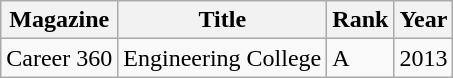<table class="wikitable">
<tr>
<th>Magazine</th>
<th>Title</th>
<th>Rank</th>
<th>Year</th>
</tr>
<tr>
<td>Career 360</td>
<td>Engineering College</td>
<td>A</td>
<td>2013</td>
</tr>
</table>
